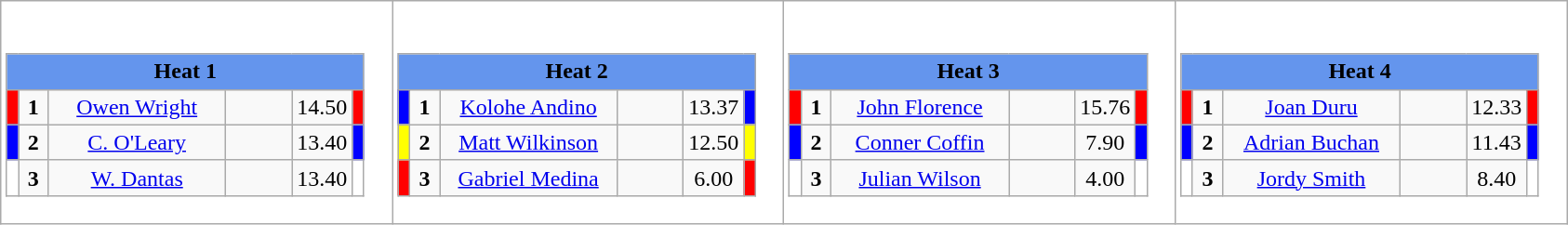<table class="wikitable" style="background:#fff;">
<tr>
<td><div><br><table class="wikitable">
<tr>
<td colspan="6"  style="text-align:center; background:#6495ed;"><strong>Heat 1</strong></td>
</tr>
<tr>
<td style="width:01px; background: #f00;"></td>
<td style="width:14px; text-align:center;"><strong>1</strong></td>
<td style="width:120px; text-align:center;"><a href='#'>Owen Wright</a></td>
<td style="width:40px; text-align:center;"></td>
<td style="width:20px; text-align:center;">14.50</td>
<td style="width:01px; background: #f00;"></td>
</tr>
<tr>
<td style="width:01px; background: #00f;"></td>
<td style="width:14px; text-align:center;"><strong>2</strong></td>
<td style="width:120px; text-align:center;"><a href='#'>C. O'Leary</a></td>
<td style="width:40px; text-align:center;"></td>
<td style="width:20px; text-align:center;">13.40</td>
<td style="width:01px; background: #00f;"></td>
</tr>
<tr>
<td style="width:01px; background: #fff;"></td>
<td style="width:14px; text-align:center;"><strong>3</strong></td>
<td style="width:120px; text-align:center;"><a href='#'>W. Dantas</a></td>
<td style="width:40px; text-align:center;"></td>
<td style="width:20px; text-align:center;">13.40</td>
<td style="width:01px; background: #fff;"></td>
</tr>
</table>
</div></td>
<td><div><br><table class="wikitable">
<tr>
<td colspan="6"  style="text-align:center; background:#6495ed;"><strong>Heat 2</strong></td>
</tr>
<tr>
<td style="width:01px; background: #00f;"></td>
<td style="width:14px; text-align:center;"><strong>1</strong></td>
<td style="width:120px; text-align:center;"><a href='#'>Kolohe Andino</a></td>
<td style="width:40px; text-align:center;"></td>
<td style="width:20px; text-align:center;">13.37</td>
<td style="width:01px; background: #00f;"></td>
</tr>
<tr>
<td style="width:01px; background: #ff0;"></td>
<td style="width:14px; text-align:center;"><strong>2</strong></td>
<td style="width:120px; text-align:center;"><a href='#'>Matt Wilkinson</a></td>
<td style="width:40px; text-align:center;"></td>
<td style="width:20px; text-align:center;">12.50</td>
<td style="width:01px; background: #ff0;"></td>
</tr>
<tr>
<td style="width:01px; background: #f00;"></td>
<td style="width:14px; text-align:center;"><strong>3</strong></td>
<td style="width:120px; text-align:center;"><a href='#'>Gabriel Medina</a></td>
<td style="width:40px; text-align:center;"></td>
<td style="width:20px; text-align:center;">6.00</td>
<td style="width:01px; background: #f00;"></td>
</tr>
</table>
</div></td>
<td><div><br><table class="wikitable">
<tr>
<td colspan="6"  style="text-align:center; background:#6495ed;"><strong>Heat 3</strong></td>
</tr>
<tr>
<td style="width:01px; background: #f00;"></td>
<td style="width:14px; text-align:center;"><strong>1</strong></td>
<td style="width:120px; text-align:center;"><a href='#'>John Florence</a></td>
<td style="width:40px; text-align:center;"></td>
<td style="width:20px; text-align:center;">15.76</td>
<td style="width:01px; background: #f00;"></td>
</tr>
<tr>
<td style="width:01px; background: #00f;"></td>
<td style="width:14px; text-align:center;"><strong>2</strong></td>
<td style="width:120px; text-align:center;"><a href='#'>Conner Coffin</a></td>
<td style="width:40px; text-align:center;"></td>
<td style="width:20px; text-align:center;">7.90</td>
<td style="width:01px; background: #00f;"></td>
</tr>
<tr>
<td style="width:01px; background: #fff;"></td>
<td style="width:14px; text-align:center;"><strong>3</strong></td>
<td style="width:120px; text-align:center;"><a href='#'>Julian Wilson</a></td>
<td style="width:40px; text-align:center;"></td>
<td style="width:20px; text-align:center;">4.00</td>
<td style="width:01px; background: #fff;"></td>
</tr>
</table>
</div></td>
<td><div><br><table class="wikitable">
<tr>
<td colspan="6"  style="text-align:center; background:#6495ed;"><strong>Heat 4</strong></td>
</tr>
<tr>
<td style="width:01px; background: #f00;"></td>
<td style="width:14px; text-align:center;"><strong>1</strong></td>
<td style="width:120px; text-align:center;"><a href='#'>Joan Duru</a></td>
<td style="width:40px; text-align:center;"></td>
<td style="width:20px; text-align:center;">12.33</td>
<td style="width:01px; background: #f00;"></td>
</tr>
<tr>
<td style="width:01px; background: #00f;"></td>
<td style="width:14px; text-align:center;"><strong>2</strong></td>
<td style="width:120px; text-align:center;"><a href='#'>Adrian Buchan</a></td>
<td style="width:40px; text-align:center;"></td>
<td style="width:20px; text-align:center;">11.43</td>
<td style="width:01px; background: #00f;"></td>
</tr>
<tr>
<td style="width:01px; background: #fff;"></td>
<td style="width:14px; text-align:center;"><strong>3</strong></td>
<td style="width:120px; text-align:center;"><a href='#'>Jordy Smith</a></td>
<td style="width:40px; text-align:center;"></td>
<td style="width:20px; text-align:center;">8.40</td>
<td style="width:01px; background: #fff;"></td>
</tr>
</table>
</div></td>
</tr>
</table>
